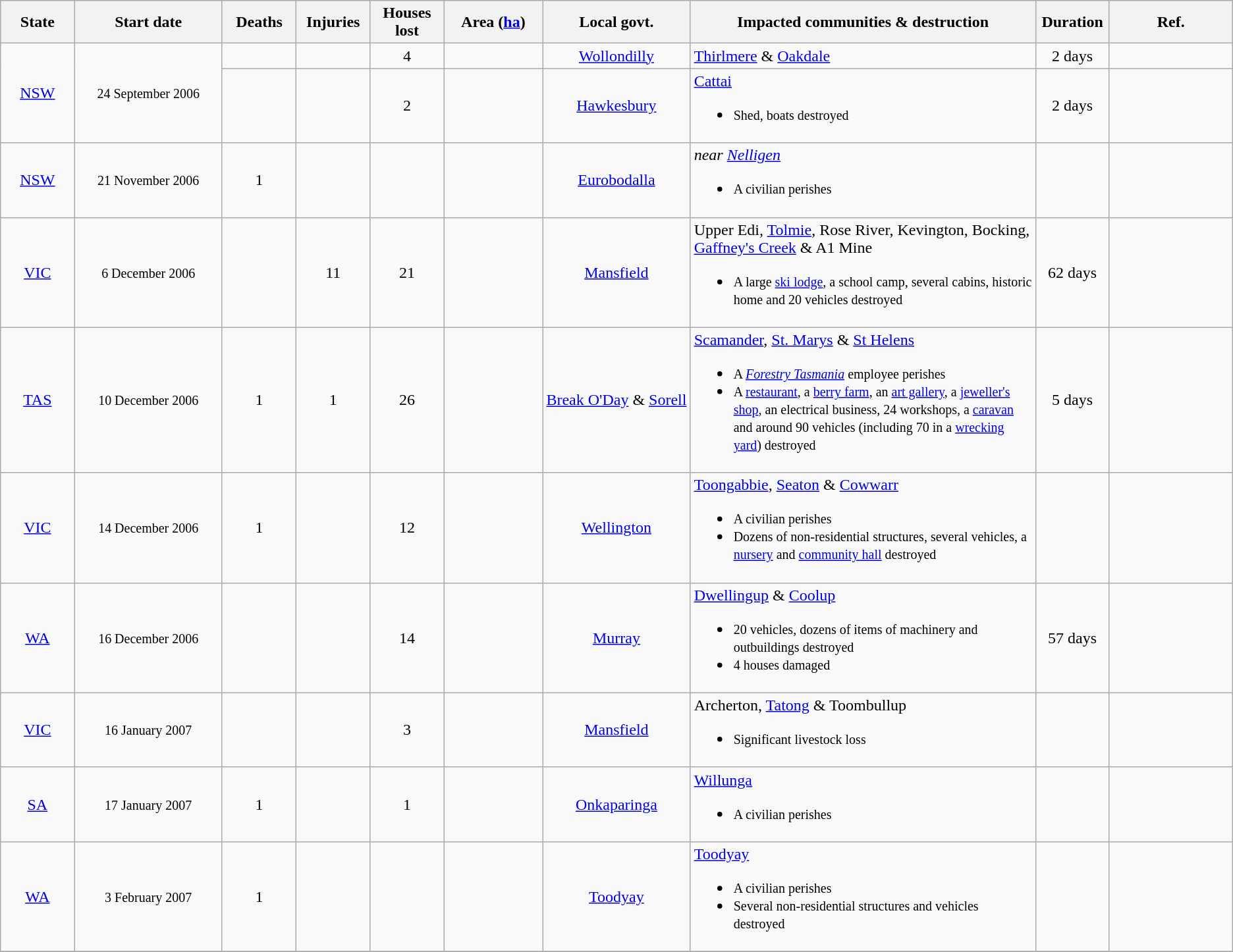<table class="wikitable sortable">
<tr>
<th scope="col" width="6%" align="center">State</th>
<th scope="col" width="12%" align="center">Start date</th>
<th scope="col" width="6%" align="center">Deaths</th>
<th scope="col" width="6%" align="center">Injuries</th>
<th scope="col" width="6%" align="center">Houses lost</th>
<th scope="col" width="8%" align="center">Area (<a href='#'>ha</a>)</th>
<th scope="col" width="12%" align="center">Local govt.</th>
<th scope="col" align="center" class="unsortable">Impacted communities & destruction</th>
<th scope="col" width="6%" align="center" class="unsortable">Duration</th>
<th scope="col" width="10%" align="center" class="unsortable">Ref.</th>
</tr>
<tr>
<td rowspan="2" style="text-align:center;"><a href='#'>NSW</a></td>
<td rowspan="2" style="text-align:center;"><small>24 September 2006</small></td>
<td style="text-align:center;"></td>
<td style="text-align:center;"></td>
<td style="text-align:center;">4</td>
<td style="text-align:center;"></td>
<td style="text-align:center;"><a href='#'>Wollondilly</a></td>
<td><a href='#'>Thirlmere</a> & <a href='#'>Oakdale</a></td>
<td style="text-align:center;">2 days</td>
<td style="text-align:center;"></td>
</tr>
<tr>
<td style="text-align:center;"></td>
<td style="text-align:center;"></td>
<td style="text-align:center;">2</td>
<td style="text-align:center;"></td>
<td style="text-align:center;"><a href='#'>Hawkesbury</a></td>
<td><a href='#'>Cattai</a><br><ul><li><small>Shed, boats destroyed</small></li></ul></td>
<td style="text-align:center;">2 days</td>
<td style="text-align:center;"></td>
</tr>
<tr>
<td style="text-align:center;"><a href='#'>NSW</a></td>
<td style="text-align:center;"><small>21 November 2006</small></td>
<td style="text-align:center;">1</td>
<td style="text-align:center;"></td>
<td style="text-align:center;"></td>
<td style="text-align:center;"></td>
<td style="text-align:center;"><a href='#'>Eurobodalla</a></td>
<td><em>near <a href='#'>Nelligen</a></em><br><ul><li><small>A civilian perishes</small></li></ul></td>
<td style="text-align:center;"></td>
<td style="text-align:center;"></td>
</tr>
<tr>
<td style="text-align:center;"><a href='#'>VIC</a></td>
<td style="text-align:center;"><small>6 December 2006</small></td>
<td style="text-align:center;"></td>
<td style="text-align:center;">11</td>
<td style="text-align:center;">21</td>
<td style="text-align:center;"></td>
<td style="text-align:center;"><a href='#'>Mansfield</a></td>
<td>Upper Edi, <a href='#'>Tolmie</a>, Rose River, Kevington, Bocking, <a href='#'>Gaffney's Creek</a> & A1 Mine<br><ul><li><small>A large <a href='#'>ski lodge</a>, a school camp, several cabins, historic home and 20 vehicles destroyed</small></li></ul></td>
<td style="text-align:center;">62 days</td>
<td style="text-align:center;"></td>
</tr>
<tr>
<td style="text-align:center;"><a href='#'>TAS</a></td>
<td style="text-align:center;"><small>10 December 2006</small></td>
<td style="text-align:center;">1</td>
<td style="text-align:center;">1</td>
<td style="text-align:center;">26</td>
<td style="text-align:center;"></td>
<td style="text-align:center;"><a href='#'>Break O'Day</a> & <a href='#'>Sorell</a></td>
<td><a href='#'>Scamander</a>, <a href='#'>St. Marys</a> & <a href='#'>St Helens</a><br><ul><li><small>A <em><a href='#'>Forestry Tasmania</a></em> employee perishes</small></li><li><small>A <a href='#'>restaurant</a>, a <a href='#'>berry farm</a>, an <a href='#'>art gallery</a>, a <a href='#'>jeweller's shop</a>, an electrical business, 24 workshops, a <a href='#'>caravan</a> and around 90 vehicles (including 70 in a <a href='#'>wrecking yard</a>) destroyed</small></li></ul></td>
<td style="text-align:center;">5 days</td>
<td style="text-align:center;"></td>
</tr>
<tr>
<td style="text-align:center;"><a href='#'>VIC</a></td>
<td style="text-align:center;"><small>14 December 2006</small></td>
<td style="text-align:center;">1</td>
<td style="text-align:center;"></td>
<td style="text-align:center;">12</td>
<td style="text-align:center;"></td>
<td style="text-align:center;"><a href='#'>Wellington</a></td>
<td><a href='#'>Toongabbie</a>, <a href='#'>Seaton</a> & <a href='#'>Cowwarr</a><br><ul><li><small>A civilian perishes</small></li><li><small>Dozens of non-residential structures, several vehicles, a <a href='#'>nursery</a> and <a href='#'>community hall</a> destroyed</small></li></ul></td>
<td style="text-align:center;"></td>
<td style="text-align:center;"></td>
</tr>
<tr>
<td style="text-align:center;"><a href='#'>WA</a></td>
<td style="text-align:center;"><small>16 December 2006</small></td>
<td style="text-align:center;"></td>
<td style="text-align:center;"></td>
<td style="text-align:center;">14</td>
<td style="text-align:center;"></td>
<td style="text-align:center;"><a href='#'>Murray</a></td>
<td><a href='#'>Dwellingup</a> & <a href='#'>Coolup</a><br><ul><li><small>20 vehicles, dozens of items of machinery and outbuildings destroyed</small></li><li><small>4 houses damaged</small></li></ul></td>
<td style="text-align:center;">57 days</td>
<td style="text-align:center;"></td>
</tr>
<tr>
<td style="text-align:center;"><a href='#'>VIC</a></td>
<td style="text-align:center;"><small>16 January 2007</small></td>
<td style="text-align:center;"></td>
<td style="text-align:center;"></td>
<td style="text-align:center;">3</td>
<td style="text-align:center;"></td>
<td style="text-align:center;"><a href='#'>Mansfield</a></td>
<td>Archerton, <a href='#'>Tatong</a> & Toombullup<br><ul><li><small>Significant livestock loss</small></li></ul></td>
<td style="text-align:center;"></td>
<td style="text-align:center;"></td>
</tr>
<tr>
<td style="text-align:center;"><a href='#'>SA</a></td>
<td style="text-align:center;"><small>17 January 2007</small></td>
<td style="text-align:center;">1</td>
<td style="text-align:center;"></td>
<td style="text-align:center;">1</td>
<td style="text-align:center;"></td>
<td style="text-align:center;"><a href='#'>Onkaparinga</a></td>
<td><a href='#'>Willunga</a><br><ul><li><small>A civilian perishes</small></li></ul></td>
<td style="text-align:center;"></td>
<td style="text-align:center;"></td>
</tr>
<tr>
<td style="text-align:center;"><a href='#'>WA</a></td>
<td style="text-align:center;"><small>3 February 2007</small></td>
<td style="text-align:center;">1</td>
<td style="text-align:center;"></td>
<td style="text-align:center;"></td>
<td style="text-align:center;"></td>
<td style="text-align:center;"><a href='#'>Toodyay</a></td>
<td><a href='#'>Toodyay</a><br><ul><li><small>A civilian perishes</small></li><li><small>Several non-residential structures and vehicles destroyed</small></li></ul></td>
<td style="text-align:center;"></td>
<td style="text-align:center;"></td>
</tr>
<tr>
</tr>
</table>
